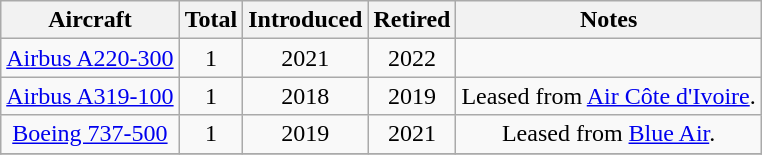<table class="wikitable" style="margin:1em auto; border-collapse:collapse;text-align:center">
<tr>
<th>Aircraft</th>
<th>Total</th>
<th>Introduced</th>
<th>Retired</th>
<th>Notes</th>
</tr>
<tr>
<td><a href='#'>Airbus A220-300</a></td>
<td>1</td>
<td>2021</td>
<td>2022</td>
<td></td>
</tr>
<tr>
<td><a href='#'>Airbus A319-100</a></td>
<td>1</td>
<td>2018</td>
<td>2019</td>
<td>Leased from <a href='#'>Air Côte d'Ivoire</a>.</td>
</tr>
<tr>
<td><a href='#'>Boeing 737-500</a></td>
<td>1</td>
<td>2019</td>
<td>2021</td>
<td>Leased from <a href='#'>Blue Air</a>.</td>
</tr>
<tr>
</tr>
</table>
